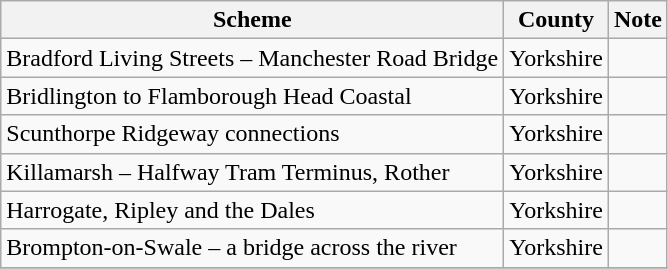<table class="wikitable">
<tr>
<th>Scheme</th>
<th>County</th>
<th>Note</th>
</tr>
<tr>
<td>Bradford Living Streets – Manchester Road Bridge</td>
<td>Yorkshire</td>
<td></td>
</tr>
<tr>
<td>Bridlington to Flamborough Head Coastal</td>
<td>Yorkshire</td>
<td></td>
</tr>
<tr>
<td>Scunthorpe Ridgeway connections</td>
<td>Yorkshire</td>
<td></td>
</tr>
<tr>
<td>Killamarsh – Halfway Tram Terminus, Rother</td>
<td>Yorkshire</td>
<td></td>
</tr>
<tr>
<td>Harrogate, Ripley and the Dales</td>
<td>Yorkshire</td>
<td></td>
</tr>
<tr>
<td>Brompton-on-Swale – a bridge across the river</td>
<td>Yorkshire</td>
<td></td>
</tr>
<tr>
</tr>
</table>
